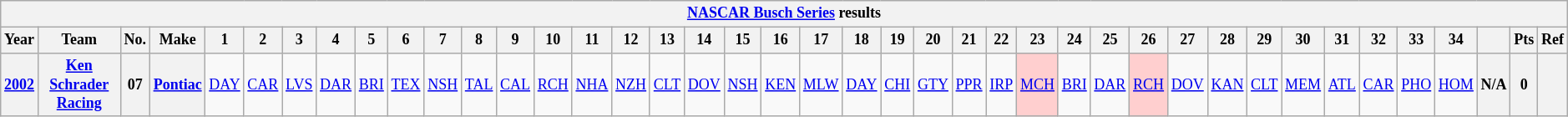<table class="wikitable" style="text-align:center; font-size:75%">
<tr>
<th colspan=42><a href='#'>NASCAR Busch Series</a> results</th>
</tr>
<tr>
<th>Year</th>
<th>Team</th>
<th>No.</th>
<th>Make</th>
<th>1</th>
<th>2</th>
<th>3</th>
<th>4</th>
<th>5</th>
<th>6</th>
<th>7</th>
<th>8</th>
<th>9</th>
<th>10</th>
<th>11</th>
<th>12</th>
<th>13</th>
<th>14</th>
<th>15</th>
<th>16</th>
<th>17</th>
<th>18</th>
<th>19</th>
<th>20</th>
<th>21</th>
<th>22</th>
<th>23</th>
<th>24</th>
<th>25</th>
<th>26</th>
<th>27</th>
<th>28</th>
<th>29</th>
<th>30</th>
<th>31</th>
<th>32</th>
<th>33</th>
<th>34</th>
<th></th>
<th>Pts</th>
<th>Ref</th>
</tr>
<tr>
<th><a href='#'>2002</a></th>
<th><a href='#'>Ken Schrader Racing</a></th>
<th>07</th>
<th><a href='#'>Pontiac</a></th>
<td><a href='#'>DAY</a></td>
<td><a href='#'>CAR</a></td>
<td><a href='#'>LVS</a></td>
<td><a href='#'>DAR</a></td>
<td><a href='#'>BRI</a></td>
<td><a href='#'>TEX</a></td>
<td><a href='#'>NSH</a></td>
<td><a href='#'>TAL</a></td>
<td><a href='#'>CAL</a></td>
<td><a href='#'>RCH</a></td>
<td><a href='#'>NHA</a></td>
<td><a href='#'>NZH</a></td>
<td><a href='#'>CLT</a></td>
<td><a href='#'>DOV</a></td>
<td><a href='#'>NSH</a></td>
<td><a href='#'>KEN</a></td>
<td><a href='#'>MLW</a></td>
<td><a href='#'>DAY</a></td>
<td><a href='#'>CHI</a></td>
<td><a href='#'>GTY</a></td>
<td><a href='#'>PPR</a></td>
<td><a href='#'>IRP</a></td>
<td style="background:#FFCFCF;"><a href='#'>MCH</a><br></td>
<td><a href='#'>BRI</a></td>
<td><a href='#'>DAR</a></td>
<td style="background:#FFCFCF;"><a href='#'>RCH</a><br></td>
<td><a href='#'>DOV</a></td>
<td><a href='#'>KAN</a></td>
<td><a href='#'>CLT</a></td>
<td><a href='#'>MEM</a></td>
<td><a href='#'>ATL</a></td>
<td><a href='#'>CAR</a></td>
<td><a href='#'>PHO</a></td>
<td><a href='#'>HOM</a></td>
<th>N/A</th>
<th>0</th>
<th></th>
</tr>
</table>
